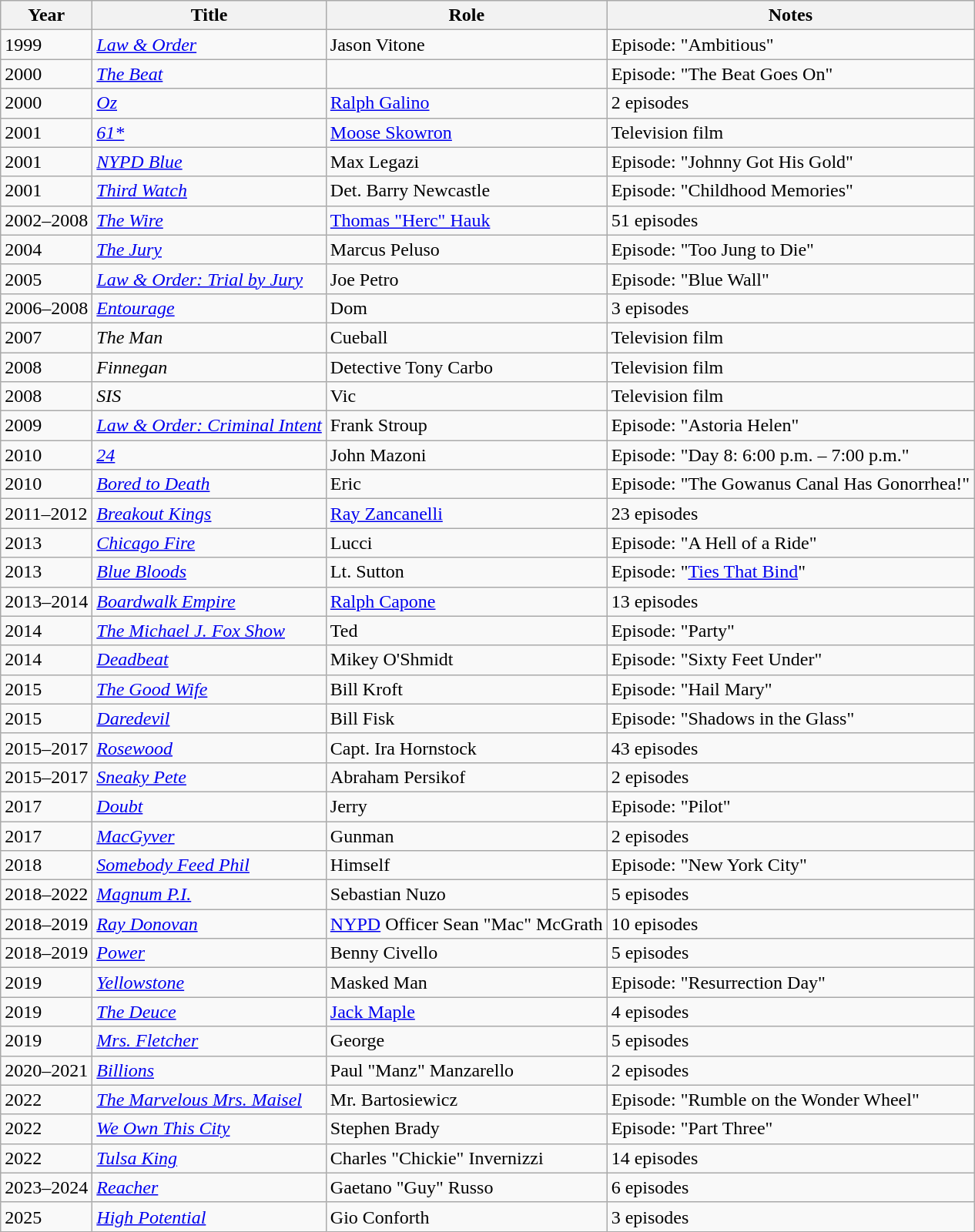<table class="wikitable sortable">
<tr>
<th>Year</th>
<th>Title</th>
<th>Role</th>
<th>Notes</th>
</tr>
<tr>
<td>1999</td>
<td><em><a href='#'>Law & Order</a></em></td>
<td>Jason Vitone</td>
<td>Episode: "Ambitious"</td>
</tr>
<tr>
<td>2000</td>
<td><em><a href='#'>The Beat</a></em></td>
<td></td>
<td>Episode: "The Beat Goes On"</td>
</tr>
<tr>
<td>2000</td>
<td><em><a href='#'>Oz</a></em></td>
<td><a href='#'>Ralph Galino</a></td>
<td>2 episodes</td>
</tr>
<tr>
<td>2001</td>
<td><em><a href='#'>61*</a></em></td>
<td><a href='#'>Moose Skowron</a></td>
<td>Television film</td>
</tr>
<tr>
<td>2001</td>
<td><em><a href='#'>NYPD Blue</a></em></td>
<td>Max Legazi</td>
<td>Episode: "Johnny Got His Gold"</td>
</tr>
<tr>
<td>2001</td>
<td><em><a href='#'>Third Watch</a></em></td>
<td>Det. Barry Newcastle</td>
<td>Episode: "Childhood Memories"</td>
</tr>
<tr>
<td>2002–2008</td>
<td><em><a href='#'>The Wire</a></em></td>
<td><a href='#'>Thomas "Herc" Hauk</a></td>
<td>51 episodes</td>
</tr>
<tr>
<td>2004</td>
<td><em><a href='#'>The Jury</a></em></td>
<td>Marcus Peluso</td>
<td>Episode: "Too Jung to Die"</td>
</tr>
<tr>
<td>2005</td>
<td><em><a href='#'>Law & Order: Trial by Jury</a></em></td>
<td>Joe Petro</td>
<td>Episode: "Blue Wall"</td>
</tr>
<tr>
<td>2006–2008</td>
<td><em><a href='#'>Entourage</a></em></td>
<td>Dom</td>
<td>3 episodes</td>
</tr>
<tr>
<td>2007</td>
<td><em>The Man</em></td>
<td>Cueball</td>
<td>Television film</td>
</tr>
<tr>
<td>2008</td>
<td><em>Finnegan</em></td>
<td>Detective Tony Carbo</td>
<td>Television film</td>
</tr>
<tr>
<td>2008</td>
<td><em>SIS</em></td>
<td>Vic</td>
<td>Television film</td>
</tr>
<tr>
<td>2009</td>
<td><em><a href='#'>Law & Order: Criminal Intent</a></em></td>
<td>Frank Stroup</td>
<td>Episode: "Astoria Helen"</td>
</tr>
<tr>
<td>2010</td>
<td><em><a href='#'>24</a></em></td>
<td>John Mazoni</td>
<td>Episode: "Day 8: 6:00 p.m. – 7:00 p.m."</td>
</tr>
<tr>
<td>2010</td>
<td><em><a href='#'>Bored to Death</a></em></td>
<td>Eric</td>
<td>Episode: "The Gowanus Canal Has Gonorrhea!"</td>
</tr>
<tr>
<td>2011–2012</td>
<td><em><a href='#'>Breakout Kings</a></em></td>
<td><a href='#'>Ray Zancanelli</a></td>
<td>23 episodes</td>
</tr>
<tr>
<td>2013</td>
<td><em><a href='#'>Chicago Fire</a></em></td>
<td>Lucci</td>
<td>Episode: "A Hell of a Ride"</td>
</tr>
<tr>
<td>2013</td>
<td><em><a href='#'>Blue Bloods</a></em></td>
<td>Lt. Sutton</td>
<td>Episode: "<a href='#'>Ties That Bind</a>"</td>
</tr>
<tr>
<td>2013–2014</td>
<td><em><a href='#'>Boardwalk Empire</a></em></td>
<td><a href='#'>Ralph Capone</a></td>
<td>13 episodes</td>
</tr>
<tr>
<td>2014</td>
<td><em><a href='#'>The Michael J. Fox Show</a></em></td>
<td>Ted</td>
<td>Episode: "Party"</td>
</tr>
<tr>
<td>2014</td>
<td><em><a href='#'>Deadbeat</a></em></td>
<td>Mikey O'Shmidt</td>
<td>Episode: "Sixty Feet Under"</td>
</tr>
<tr>
<td>2015</td>
<td><em><a href='#'>The Good Wife</a></em></td>
<td>Bill Kroft</td>
<td>Episode: "Hail Mary"</td>
</tr>
<tr>
<td>2015</td>
<td><em><a href='#'>Daredevil</a></em></td>
<td>Bill Fisk</td>
<td>Episode: "Shadows in the Glass"</td>
</tr>
<tr>
<td>2015–2017</td>
<td><em><a href='#'>Rosewood</a></em></td>
<td>Capt. Ira Hornstock</td>
<td>43 episodes</td>
</tr>
<tr>
<td>2015–2017</td>
<td><em><a href='#'>Sneaky Pete</a></em></td>
<td>Abraham Persikof</td>
<td>2 episodes</td>
</tr>
<tr>
<td>2017</td>
<td><em><a href='#'>Doubt</a></em></td>
<td>Jerry</td>
<td>Episode: "Pilot"</td>
</tr>
<tr>
<td>2017</td>
<td><em><a href='#'>MacGyver</a></em></td>
<td>Gunman</td>
<td>2 episodes</td>
</tr>
<tr>
<td>2018</td>
<td><em><a href='#'>Somebody Feed Phil</a></em></td>
<td>Himself</td>
<td>Episode: "New York City"</td>
</tr>
<tr>
<td>2018–2022</td>
<td><em><a href='#'>Magnum P.I.</a></em></td>
<td>Sebastian Nuzo</td>
<td>5 episodes</td>
</tr>
<tr>
<td>2018–2019</td>
<td><em><a href='#'>Ray Donovan</a></em></td>
<td><a href='#'>NYPD</a> Officer Sean "Mac" McGrath</td>
<td>10 episodes</td>
</tr>
<tr>
<td>2018–2019</td>
<td><em><a href='#'>Power</a></em></td>
<td>Benny Civello</td>
<td>5 episodes</td>
</tr>
<tr>
<td>2019</td>
<td><em><a href='#'>Yellowstone</a></em></td>
<td>Masked Man</td>
<td>Episode: "Resurrection Day"</td>
</tr>
<tr>
<td>2019</td>
<td><em><a href='#'>The Deuce</a></em></td>
<td><a href='#'>Jack Maple</a></td>
<td>4 episodes</td>
</tr>
<tr>
<td>2019</td>
<td><em><a href='#'>Mrs. Fletcher</a></em></td>
<td>George</td>
<td>5 episodes</td>
</tr>
<tr>
<td>2020–2021</td>
<td><em><a href='#'>Billions</a></em></td>
<td>Paul "Manz" Manzarello</td>
<td>2 episodes</td>
</tr>
<tr>
<td>2022</td>
<td><em><a href='#'>The Marvelous Mrs. Maisel</a></em></td>
<td>Mr. Bartosiewicz</td>
<td>Episode: "Rumble on the Wonder Wheel"</td>
</tr>
<tr>
<td>2022</td>
<td><em><a href='#'>We Own This City</a></em></td>
<td>Stephen Brady</td>
<td>Episode: "Part Three"</td>
</tr>
<tr>
<td>2022</td>
<td><em><a href='#'>Tulsa King</a></em></td>
<td>Charles "Chickie" Invernizzi</td>
<td>14 episodes</td>
</tr>
<tr>
<td>2023–2024</td>
<td><em><a href='#'>Reacher</a></em></td>
<td>Gaetano "Guy" Russo</td>
<td>6 episodes</td>
</tr>
<tr>
<td>2025</td>
<td><em><a href='#'>High Potential</a></em></td>
<td>Gio Conforth</td>
<td>3 episodes</td>
</tr>
</table>
